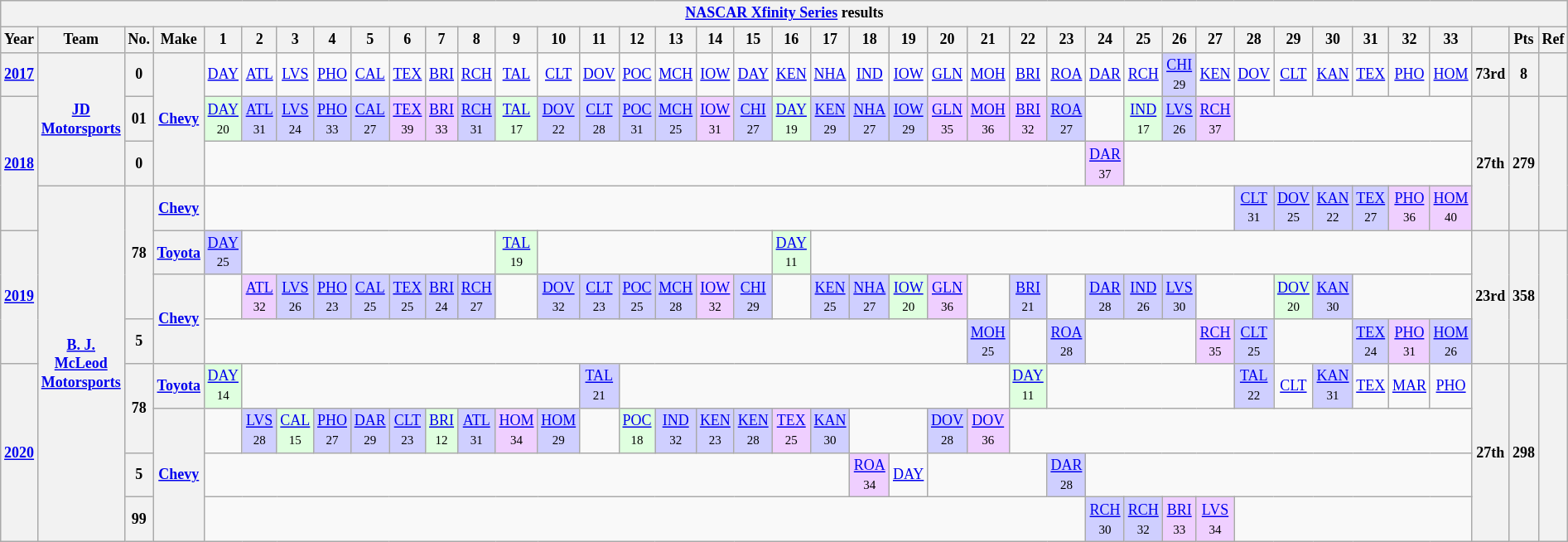<table class="wikitable" style="text-align:center; font-size:75%">
<tr>
<th colspan=42><a href='#'>NASCAR Xfinity Series</a> results</th>
</tr>
<tr>
<th>Year</th>
<th>Team</th>
<th>No.</th>
<th>Make</th>
<th>1</th>
<th>2</th>
<th>3</th>
<th>4</th>
<th>5</th>
<th>6</th>
<th>7</th>
<th>8</th>
<th>9</th>
<th>10</th>
<th>11</th>
<th>12</th>
<th>13</th>
<th>14</th>
<th>15</th>
<th>16</th>
<th>17</th>
<th>18</th>
<th>19</th>
<th>20</th>
<th>21</th>
<th>22</th>
<th>23</th>
<th>24</th>
<th>25</th>
<th>26</th>
<th>27</th>
<th>28</th>
<th>29</th>
<th>30</th>
<th>31</th>
<th>32</th>
<th>33</th>
<th></th>
<th>Pts</th>
<th>Ref</th>
</tr>
<tr>
<th><a href='#'>2017</a></th>
<th rowspan=3><a href='#'>JD Motorsports</a></th>
<th>0</th>
<th rowspan=3><a href='#'>Chevy</a></th>
<td><a href='#'>DAY</a></td>
<td><a href='#'>ATL</a></td>
<td><a href='#'>LVS</a></td>
<td><a href='#'>PHO</a></td>
<td><a href='#'>CAL</a></td>
<td><a href='#'>TEX</a></td>
<td><a href='#'>BRI</a></td>
<td><a href='#'>RCH</a></td>
<td><a href='#'>TAL</a></td>
<td><a href='#'>CLT</a></td>
<td><a href='#'>DOV</a></td>
<td><a href='#'>POC</a></td>
<td><a href='#'>MCH</a></td>
<td><a href='#'>IOW</a></td>
<td><a href='#'>DAY</a></td>
<td><a href='#'>KEN</a></td>
<td><a href='#'>NHA</a></td>
<td><a href='#'>IND</a></td>
<td><a href='#'>IOW</a></td>
<td><a href='#'>GLN</a></td>
<td><a href='#'>MOH</a></td>
<td><a href='#'>BRI</a></td>
<td><a href='#'>ROA</a></td>
<td><a href='#'>DAR</a></td>
<td><a href='#'>RCH</a></td>
<td style="background:#CFCFFF;"><a href='#'>CHI</a><br><small>29</small></td>
<td><a href='#'>KEN</a></td>
<td><a href='#'>DOV</a></td>
<td><a href='#'>CLT</a></td>
<td><a href='#'>KAN</a></td>
<td><a href='#'>TEX</a></td>
<td><a href='#'>PHO</a></td>
<td><a href='#'>HOM</a></td>
<th>73rd</th>
<th>8</th>
<th></th>
</tr>
<tr>
<th rowspan=3><a href='#'>2018</a></th>
<th>01</th>
<td style="background:#DFFFDF;"><a href='#'>DAY</a><br><small>20</small></td>
<td style="background:#CFCFFF;"><a href='#'>ATL</a><br><small>31</small></td>
<td style="background:#CFCFFF;"><a href='#'>LVS</a><br><small>24</small></td>
<td style="background:#CFCFFF;"><a href='#'>PHO</a><br><small>33</small></td>
<td style="background:#CFCFFF;"><a href='#'>CAL</a><br><small>27</small></td>
<td style="background:#EFCFFF;"><a href='#'>TEX</a><br><small>39</small></td>
<td style="background:#EFCFFF;"><a href='#'>BRI</a><br><small>33</small></td>
<td style="background:#CFCFFF;"><a href='#'>RCH</a><br><small>31</small></td>
<td style="background:#DFFFDF;"><a href='#'>TAL</a><br><small>17</small></td>
<td style="background:#CFCFFF;"><a href='#'>DOV</a><br><small>22</small></td>
<td style="background:#CFCFFF;"><a href='#'>CLT</a><br><small>28</small></td>
<td style="background:#CFCFFF;"><a href='#'>POC</a><br><small>31</small></td>
<td style="background:#CFCFFF;"><a href='#'>MCH</a><br><small>25</small></td>
<td style="background:#EFCFFF;"><a href='#'>IOW</a><br><small>31</small></td>
<td style="background:#CFCFFF;"><a href='#'>CHI</a><br><small>27</small></td>
<td style="background:#DFFFDF;"><a href='#'>DAY</a><br><small>19</small></td>
<td style="background:#CFCFFF;"><a href='#'>KEN</a><br><small>29</small></td>
<td style="background:#CFCFFF;"><a href='#'>NHA</a><br><small>27</small></td>
<td style="background:#CFCFFF;"><a href='#'>IOW</a><br><small>29</small></td>
<td style="background:#EFCFFF;"><a href='#'>GLN</a><br><small>35</small></td>
<td style="background:#EFCFFF;"><a href='#'>MOH</a><br><small>36</small></td>
<td style="background:#EFCFFF;"><a href='#'>BRI</a><br><small>32</small></td>
<td style="background:#CFCFFF;"><a href='#'>ROA</a><br><small>27</small></td>
<td></td>
<td style="background:#DFFFDF;"><a href='#'>IND</a><br><small>17</small></td>
<td style="background:#CFCFFF;"><a href='#'>LVS</a><br><small>26</small></td>
<td style="background:#EFCFFF;"><a href='#'>RCH</a><br><small>37</small></td>
<td colspan=6></td>
<th rowspan=3>27th</th>
<th rowspan=3>279</th>
<th rowspan=3></th>
</tr>
<tr>
<th>0</th>
<td colspan=23></td>
<td style="background:#EFCFFF;"><a href='#'>DAR</a><br><small>37</small></td>
<td colspan=9></td>
</tr>
<tr>
<th rowspan=9><a href='#'>B. J. McLeod Motorsports</a></th>
<th rowspan=3>78</th>
<th><a href='#'>Chevy</a></th>
<td colspan=27></td>
<td style="background:#CFCFFF;"><a href='#'>CLT</a><br><small>31</small></td>
<td style="background:#CFCFFF;"><a href='#'>DOV</a><br><small>25</small></td>
<td style="background:#CFCFFF;"><a href='#'>KAN</a><br><small>22</small></td>
<td style="background:#CFCFFF;"><a href='#'>TEX</a><br><small>27</small></td>
<td style="background:#EFCFFF;"><a href='#'>PHO</a><br><small>36</small></td>
<td style="background:#EFCFFF;"><a href='#'>HOM</a><br><small>40</small></td>
</tr>
<tr>
<th rowspan=3><a href='#'>2019</a></th>
<th><a href='#'>Toyota</a></th>
<td style="background:#CFCFFF;"><a href='#'>DAY</a><br><small>25</small></td>
<td colspan=7></td>
<td style="background:#DFFFDF;"><a href='#'>TAL</a><br><small>19</small></td>
<td colspan=6></td>
<td style="background:#DFFFDF;"><a href='#'>DAY</a><br><small>11</small></td>
<td colspan=17></td>
<th rowspan=3>23rd</th>
<th rowspan=3>358</th>
<th rowspan=3></th>
</tr>
<tr>
<th rowspan=2><a href='#'>Chevy</a></th>
<td></td>
<td style="background:#EFCFFF;"><a href='#'>ATL</a><br><small>32</small></td>
<td style="background:#CFCFFF;"><a href='#'>LVS</a><br><small>26</small></td>
<td style="background:#CFCFFF;"><a href='#'>PHO</a><br><small>23</small></td>
<td style="background:#CFCFFF;"><a href='#'>CAL</a><br><small>25</small></td>
<td style="background:#CFCFFF;"><a href='#'>TEX</a><br><small>25</small></td>
<td style="background:#CFCFFF;"><a href='#'>BRI</a><br><small>24</small></td>
<td style="background:#CFCFFF;"><a href='#'>RCH</a><br><small>27</small></td>
<td></td>
<td style="background:#CFCFFF;"><a href='#'>DOV</a><br><small>32</small></td>
<td style="background:#CFCFFF;"><a href='#'>CLT</a><br><small>23</small></td>
<td style="background:#CFCFFF;"><a href='#'>POC</a><br><small>25</small></td>
<td style="background:#CFCFFF;"><a href='#'>MCH</a><br><small>28</small></td>
<td style="background:#EFCFFF;"><a href='#'>IOW</a><br><small>32</small></td>
<td style="background:#CFCFFF;"><a href='#'>CHI</a><br><small>29</small></td>
<td></td>
<td style="background:#CFCFFF;"><a href='#'>KEN</a><br><small>25</small></td>
<td style="background:#CFCFFF;"><a href='#'>NHA</a><br><small>27</small></td>
<td style="background:#DFFFDF;"><a href='#'>IOW</a><br><small>20</small></td>
<td style="background:#EFCFFF;"><a href='#'>GLN</a><br><small>36</small></td>
<td></td>
<td style="background:#CFCFFF;"><a href='#'>BRI</a><br><small>21</small></td>
<td></td>
<td style="background:#CFCFFF;"><a href='#'>DAR</a><br><small>28</small></td>
<td style="background:#CFCFFF;"><a href='#'>IND</a><br><small>26</small></td>
<td style="background:#CFCFFF;"><a href='#'>LVS</a><br><small>30</small></td>
<td colspan=2></td>
<td style="background:#DFFFDF;"><a href='#'>DOV</a><br><small>20</small></td>
<td style="background:#CFCFFF;"><a href='#'>KAN</a><br><small>30</small></td>
<td colspan=3></td>
</tr>
<tr>
<th>5</th>
<td colspan=20></td>
<td style="background:#CFCFFF;"><a href='#'>MOH</a><br><small>25</small></td>
<td></td>
<td style="background:#CFCFFF;"><a href='#'>ROA</a><br><small>28</small></td>
<td colspan=3></td>
<td style="background:#EFCFFF;"><a href='#'>RCH</a><br><small>35</small></td>
<td style="background:#CFCFFF;"><a href='#'>CLT</a><br><small>25</small></td>
<td colspan=2></td>
<td style="background:#CFCFFF;"><a href='#'>TEX</a><br><small>24</small></td>
<td style="background:#EFCFFF;"><a href='#'>PHO</a><br><small>31</small></td>
<td style="background:#CFCFFF;"><a href='#'>HOM</a><br><small>26</small></td>
</tr>
<tr>
<th rowspan=4><a href='#'>2020</a></th>
<th rowspan=2>78</th>
<th><a href='#'>Toyota</a></th>
<td style="background:#DFFFDF;"><a href='#'>DAY</a><br><small>14</small></td>
<td colspan=9></td>
<td style="background:#CFCFFF;"><a href='#'>TAL</a><br><small>21</small></td>
<td colspan=10></td>
<td style="background:#DFFFDF;"><a href='#'>DAY</a><br><small>11</small></td>
<td colspan=5></td>
<td style="background:#CFCFFF;"><a href='#'>TAL</a><br><small>22</small></td>
<td><a href='#'>CLT</a></td>
<td style="background:#CFCFFF;"><a href='#'>KAN</a><br><small>31</small></td>
<td><a href='#'>TEX</a></td>
<td><a href='#'>MAR</a></td>
<td><a href='#'>PHO</a></td>
<th rowspan=4>27th</th>
<th rowspan=4>298</th>
<th rowspan=4></th>
</tr>
<tr>
<th rowspan=3><a href='#'>Chevy</a></th>
<td></td>
<td style="background:#CFCFFF;"><a href='#'>LVS</a><br><small>28</small></td>
<td style="background:#DFFFDF;"><a href='#'>CAL</a><br><small>15</small></td>
<td style="background:#CFCFFF;"><a href='#'>PHO</a><br><small>27</small></td>
<td style="background:#CFCFFF;"><a href='#'>DAR</a><br><small>29</small></td>
<td style="background:#CFCFFF;"><a href='#'>CLT</a><br><small>23</small></td>
<td style="background:#DFFFDF;"><a href='#'>BRI</a><br><small>12</small></td>
<td style="background:#CFCFFF;"><a href='#'>ATL</a><br><small>31</small></td>
<td style="background:#EFCFFF;"><a href='#'>HOM</a><br><small>34</small></td>
<td style="background:#CFCFFF;"><a href='#'>HOM</a><br><small>29</small></td>
<td></td>
<td style="background:#DFFFDF;"><a href='#'>POC</a><br><small>18</small></td>
<td style="background:#CFCFFF;"><a href='#'>IND</a><br><small>32</small></td>
<td style="background:#CFCFFF;"><a href='#'>KEN</a><br><small>23</small></td>
<td style="background:#CFCFFF;"><a href='#'>KEN</a><br><small>28</small></td>
<td style="background:#EFCFFF;"><a href='#'>TEX</a><br><small>25</small></td>
<td style="background:#CFCFFF;"><a href='#'>KAN</a><br><small>30</small></td>
<td colspan=2></td>
<td style="background:#CFCFFF;"><a href='#'>DOV</a><br><small>28</small></td>
<td style="background:#EFCFFF;"><a href='#'>DOV</a><br><small>36</small></td>
<td colspan=12></td>
</tr>
<tr>
<th>5</th>
<td colspan=17></td>
<td style="background:#EFCFFF;"><a href='#'>ROA</a><br><small>34</small></td>
<td><a href='#'>DAY</a></td>
<td colspan=3></td>
<td style="background:#CFCFFF;"><a href='#'>DAR</a><br><small>28</small></td>
<td colspan=10></td>
</tr>
<tr>
<th rowspan=2>99</th>
<td colspan=23></td>
<td style="background:#CFCFFF;"><a href='#'>RCH</a><br><small>30</small></td>
<td style="background:#CFCFFF;"><a href='#'>RCH</a><br><small>32</small></td>
<td style="background:#EFCFFF;"><a href='#'>BRI</a><br><small>33</small></td>
<td style="background:#EFCFFF;"><a href='#'>LVS</a><br><small>34</small></td>
<td colspan=6></td>
</tr>
</table>
